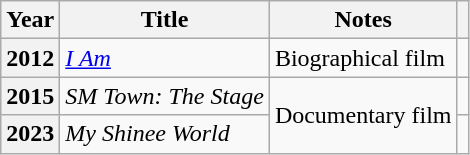<table class="wikitable sortable plainrowheaders">
<tr>
<th scope="col">Year</th>
<th scope="col">Title</th>
<th scope="col" class="unsortable">Notes</th>
<th scope="col" class="unsortable"></th>
</tr>
<tr>
<th scope="row">2012</th>
<td><em><a href='#'>I Am</a></em></td>
<td>Biographical film</td>
<td style="text-align:center"></td>
</tr>
<tr>
<th scope="row">2015</th>
<td><em>SM Town: The Stage</em></td>
<td rowspan=2>Documentary film</td>
<td style="text-align:center"></td>
</tr>
<tr>
<th scope="row">2023</th>
<td><em>My Shinee World</em></td>
<td style="text-align:center"></td>
</tr>
</table>
